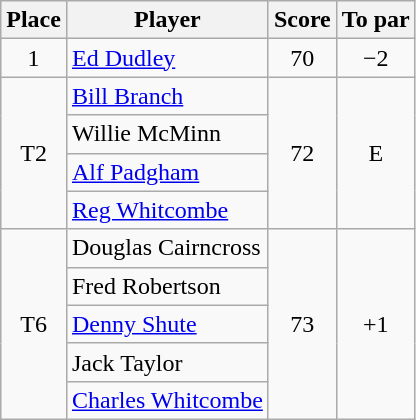<table class="wikitable">
<tr>
<th>Place</th>
<th>Player</th>
<th>Score</th>
<th>To par</th>
</tr>
<tr>
<td align="center">1</td>
<td> <a href='#'>Ed Dudley</a></td>
<td align="center">70</td>
<td align="center">−2</td>
</tr>
<tr>
<td rowspan=4 align="center">T2</td>
<td> <a href='#'>Bill Branch</a></td>
<td rowspan=4 align="center">72</td>
<td rowspan=4 align="center">E</td>
</tr>
<tr>
<td> Willie McMinn</td>
</tr>
<tr>
<td> <a href='#'>Alf Padgham</a></td>
</tr>
<tr>
<td> <a href='#'>Reg Whitcombe</a></td>
</tr>
<tr>
<td rowspan=5 align="center">T6</td>
<td> Douglas Cairncross</td>
<td rowspan=5 align="center">73</td>
<td rowspan=5 align="center">+1</td>
</tr>
<tr>
<td> Fred Robertson</td>
</tr>
<tr>
<td> <a href='#'>Denny Shute</a></td>
</tr>
<tr>
<td> Jack Taylor</td>
</tr>
<tr>
<td> <a href='#'>Charles Whitcombe</a></td>
</tr>
</table>
